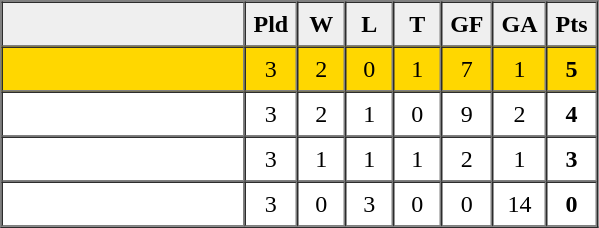<table border=1 cellpadding=5 cellspacing=0>
<tr>
<th bgcolor="#efefef" width="150"></th>
<th bgcolor="#efefef" width="20">Pld</th>
<th bgcolor="#efefef" width="20">W</th>
<th bgcolor="#efefef" width="20">L</th>
<th bgcolor="#efefef" width="20">T</th>
<th bgcolor="#efefef" width="20">GF</th>
<th bgcolor="#efefef" width="20">GA</th>
<th bgcolor="#efefef" width="20">Pts</th>
</tr>
<tr align=center bgcolor="gold">
<td align=left> </td>
<td>3</td>
<td>2</td>
<td>0</td>
<td>1</td>
<td>7</td>
<td>1</td>
<td><strong>5</strong></td>
</tr>
<tr align=center>
<td align=left></td>
<td>3</td>
<td>2</td>
<td>1</td>
<td>0</td>
<td>9</td>
<td>2</td>
<td><strong>4</strong></td>
</tr>
<tr align=center>
<td align=left></td>
<td>3</td>
<td>1</td>
<td>1</td>
<td>1</td>
<td>2</td>
<td>1</td>
<td><strong>3</strong></td>
</tr>
<tr align=center>
<td align=left></td>
<td>3</td>
<td>0</td>
<td>3</td>
<td>0</td>
<td>0</td>
<td>14</td>
<td><strong>0</strong></td>
</tr>
<tr align=center>
</tr>
</table>
